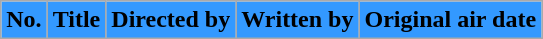<table class="wikitable plainrowheaders">
<tr>
<th style="background:#39f;">No.</th>
<th style="background:#39f;">Title</th>
<th style="background:#39f;">Directed by</th>
<th style="background:#39f;">Written by</th>
<th style="background:#39f;">Original air date<br>













</th>
</tr>
</table>
